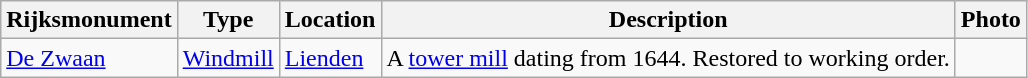<table class="wikitable">
<tr>
<th>Rijksmonument</th>
<th>Type</th>
<th>Location</th>
<th>Description</th>
<th>Photo</th>
</tr>
<tr>
<td><a href='#'>De Zwaan</a><br></td>
<td><a href='#'>Windmill</a></td>
<td><a href='#'>Lienden</a></td>
<td>A <a href='#'>tower mill</a> dating from 1644. Restored to working order.</td>
<td></td>
</tr>
</table>
